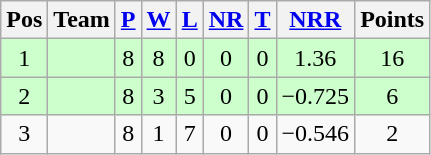<table class="wikitable">
<tr>
<th>Pos</th>
<th>Team</th>
<th><a href='#'>P</a></th>
<th><a href='#'>W</a></th>
<th><a href='#'>L</a></th>
<th><a href='#'>NR</a></th>
<th><a href='#'>T</a></th>
<th><a href='#'>NRR</a></th>
<th>Points</th>
</tr>
<tr align="center" bgcolor="#ccffcc">
<td>1</td>
<td align="left"></td>
<td>8</td>
<td>8</td>
<td>0</td>
<td>0</td>
<td>0</td>
<td>1.36</td>
<td>16</td>
</tr>
<tr align="center" bgcolor="#ccffcc">
<td>2</td>
<td align="left"></td>
<td>8</td>
<td>3</td>
<td>5</td>
<td>0</td>
<td>0</td>
<td>−0.725</td>
<td>6</td>
</tr>
<tr align="center">
<td>3</td>
<td align="left"></td>
<td>8</td>
<td>1</td>
<td>7</td>
<td>0</td>
<td>0</td>
<td>−0.546</td>
<td>2</td>
</tr>
</table>
